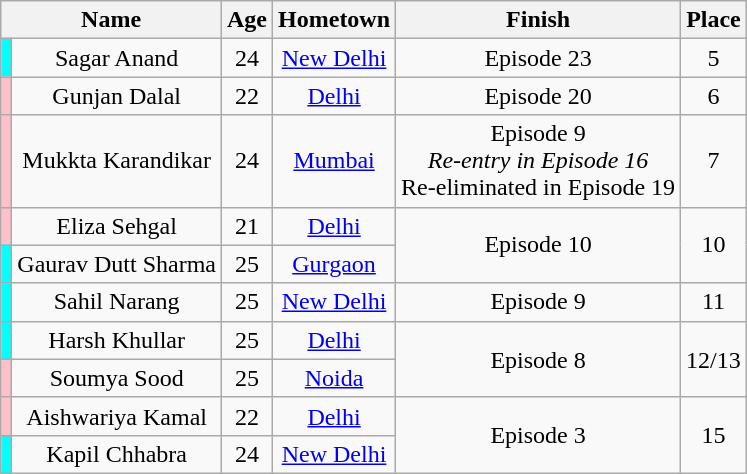<table class="wikitable sortable" style="text-align:center">
<tr>
<th colspan="2">Name</th>
<th>Age</th>
<th>Hometown</th>
<th>Finish</th>
<th>Place</th>
</tr>
<tr>
<td style="background:cyan;"></td>
<td>Sagar Anand</td>
<td>24</td>
<td><a href='#'>New Delhi</a></td>
<td>Episode 23</td>
<td>5</td>
</tr>
<tr>
<td style="background:pink;"></td>
<td>Gunjan Dalal</td>
<td>22</td>
<td><a href='#'>Delhi</a></td>
<td>Episode 20</td>
<td>6</td>
</tr>
<tr>
<td style="background:pink;"></td>
<td>Mukkta Karandikar</td>
<td>24</td>
<td><a href='#'>Mumbai</a></td>
<td>Episode 9<br><em>Re-entry in Episode 16</em><br>Re-eliminated in Episode 19</td>
<td>7</td>
</tr>
<tr>
<td style="background:pink;"></td>
<td>Eliza Sehgal</td>
<td>21</td>
<td><a href='#'>Delhi</a></td>
<td rowspan="2">Episode 10</td>
<td rowspan="2">10</td>
</tr>
<tr>
<td style="background:cyan;"></td>
<td>Gaurav Dutt Sharma</td>
<td>25</td>
<td><a href='#'>Gurgaon</a></td>
</tr>
<tr>
<td style="background:cyan;"></td>
<td>Sahil Narang</td>
<td>25</td>
<td><a href='#'>New Delhi</a></td>
<td>Episode 9</td>
<td>11</td>
</tr>
<tr>
<td style="background:cyan;"></td>
<td>Harsh Khullar</td>
<td>25</td>
<td><a href='#'>Delhi</a></td>
<td rowspan="2">Episode 8</td>
<td rowspan="2">12/13</td>
</tr>
<tr>
<td style="background:pink;"></td>
<td>Soumya Sood</td>
<td>25</td>
<td><a href='#'>Noida</a></td>
</tr>
<tr>
<td style="background:pink;"></td>
<td>Aishwariya Kamal</td>
<td>22</td>
<td><a href='#'>Delhi</a></td>
<td rowspan="2">Episode 3</td>
<td rowspan="2">15</td>
</tr>
<tr>
<td style="background:cyan;"></td>
<td>Kapil Chhabra</td>
<td>24</td>
<td><a href='#'>New Delhi</a></td>
</tr>
</table>
